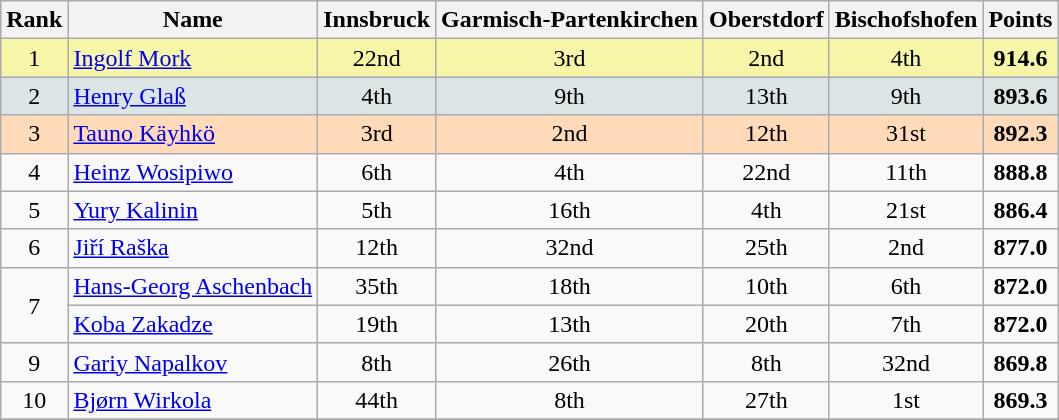<table class="wikitable sortable">
<tr>
<th align=Center>Rank</th>
<th>Name</th>
<th>Innsbruck</th>
<th>Garmisch-Partenkirchen</th>
<th>Oberstdorf</th>
<th>Bischofshofen</th>
<th>Points</th>
</tr>
<tr style="background:#F7F6A8">
<td align=center>1</td>
<td> <a href='#'>Ingolf Mork</a></td>
<td align=center>22nd</td>
<td align=center>3rd</td>
<td align=center>2nd</td>
<td align=center>4th</td>
<td align=center><strong>914.6</strong></td>
</tr>
<tr style="background: #DCE5E5;">
<td align=center>2</td>
<td> <a href='#'>Henry Glaß</a></td>
<td align=center>4th</td>
<td align=center>9th</td>
<td align=center>13th</td>
<td align=center>9th</td>
<td align=center><strong>893.6</strong></td>
</tr>
<tr style="background: #FFDAB9;">
<td align=center>3</td>
<td> <a href='#'>Tauno Käyhkö</a></td>
<td align=center>3rd</td>
<td align=center>2nd</td>
<td align=center>12th</td>
<td align=center>31st</td>
<td align=center><strong>892.3</strong></td>
</tr>
<tr>
<td align=center>4</td>
<td> <a href='#'>Heinz Wosipiwo</a></td>
<td align=center>6th</td>
<td align=center>4th</td>
<td align=center>22nd</td>
<td align=center>11th</td>
<td align=center><strong>888.8</strong></td>
</tr>
<tr>
<td align=center>5</td>
<td> <a href='#'>Yury Kalinin</a></td>
<td align=center>5th</td>
<td align=center>16th</td>
<td align=center>4th</td>
<td align=center>21st</td>
<td align=center><strong>886.4</strong></td>
</tr>
<tr>
<td align=center>6</td>
<td> <a href='#'>Jiří Raška</a></td>
<td align=center>12th</td>
<td align=center>32nd</td>
<td align=center>25th</td>
<td align=center>2nd</td>
<td align=center><strong>877.0</strong></td>
</tr>
<tr>
<td rowspan=2 align=center>7</td>
<td> <a href='#'>Hans-Georg Aschenbach</a></td>
<td align=center>35th</td>
<td align=center>18th</td>
<td align=center>10th</td>
<td align=center>6th</td>
<td align=center><strong>872.0</strong></td>
</tr>
<tr>
<td> <a href='#'>Koba Zakadze</a></td>
<td align=center>19th</td>
<td align=center>13th</td>
<td align=center>20th</td>
<td align=center>7th</td>
<td align=center><strong>872.0</strong></td>
</tr>
<tr>
<td align=center>9</td>
<td> <a href='#'>Gariy Napalkov</a></td>
<td align=center>8th</td>
<td align=center>26th</td>
<td align=center>8th</td>
<td align=center>32nd</td>
<td align=center><strong>869.8</strong></td>
</tr>
<tr>
<td align=center>10</td>
<td> <a href='#'>Bjørn Wirkola</a></td>
<td align=center>44th</td>
<td align=center>8th</td>
<td align=center>27th</td>
<td align=center>1st</td>
<td align=center><strong>869.3</strong></td>
</tr>
<tr>
</tr>
</table>
